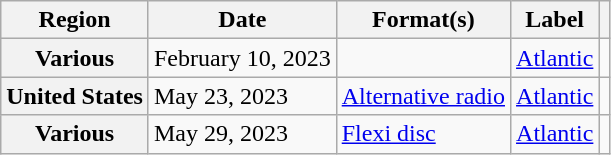<table class="wikitable plainrowheaders">
<tr>
<th scope="col">Region</th>
<th scope="col">Date</th>
<th scope="col">Format(s)</th>
<th scope="col">Label</th>
<th scope="col"></th>
</tr>
<tr>
<th scope="row">Various</th>
<td>February 10, 2023</td>
<td></td>
<td><a href='#'>Atlantic</a></td>
<td></td>
</tr>
<tr>
<th scope="row">United States</th>
<td>May 23, 2023</td>
<td><a href='#'>Alternative radio</a></td>
<td><a href='#'>Atlantic</a></td>
<td></td>
</tr>
<tr>
<th scope="row">Various</th>
<td>May 29, 2023</td>
<td><a href='#'>Flexi disc</a></td>
<td><a href='#'>Atlantic</a></td>
<td></td>
</tr>
</table>
